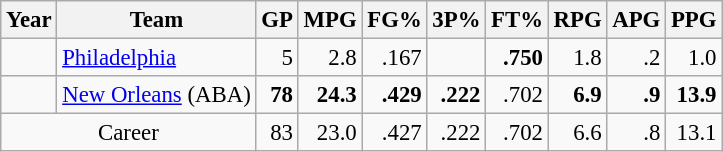<table class="wikitable sortable" style="font-size:95%; text-align:right;">
<tr>
<th>Year</th>
<th>Team</th>
<th>GP</th>
<th>MPG</th>
<th>FG%</th>
<th>3P%</th>
<th>FT%</th>
<th>RPG</th>
<th>APG</th>
<th>PPG</th>
</tr>
<tr>
<td style="text-align:left;"></td>
<td style="text-align:left;"><a href='#'>Philadelphia</a></td>
<td>5</td>
<td>2.8</td>
<td>.167</td>
<td></td>
<td><strong>.750</strong></td>
<td>1.8</td>
<td>.2</td>
<td>1.0</td>
</tr>
<tr>
<td style="text-align:left;"></td>
<td style="text-align:left;"><a href='#'>New Orleans</a> (ABA)</td>
<td><strong>78</strong></td>
<td><strong>24.3</strong></td>
<td><strong>.429</strong></td>
<td><strong>.222</strong></td>
<td>.702</td>
<td><strong>6.9</strong></td>
<td><strong>.9</strong></td>
<td><strong>13.9</strong></td>
</tr>
<tr class="sortbottom">
<td style="text-align:center;" colspan="2">Career</td>
<td>83</td>
<td>23.0</td>
<td>.427</td>
<td>.222</td>
<td>.702</td>
<td>6.6</td>
<td>.8</td>
<td>13.1</td>
</tr>
</table>
